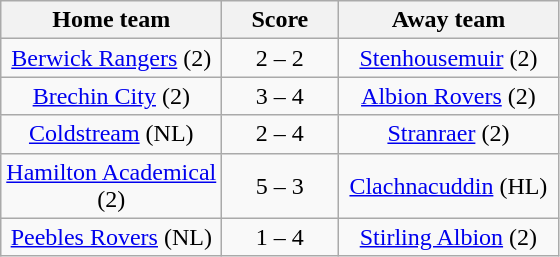<table class="wikitable" style="text-align: center">
<tr>
<th width=140>Home team</th>
<th width=70>Score</th>
<th width=140>Away team</th>
</tr>
<tr>
<td><a href='#'>Berwick Rangers</a> (2)</td>
<td>2 – 2</td>
<td><a href='#'>Stenhousemuir</a> (2)</td>
</tr>
<tr>
<td><a href='#'>Brechin City</a> (2)</td>
<td>3 – 4</td>
<td><a href='#'>Albion Rovers</a> (2)</td>
</tr>
<tr>
<td><a href='#'>Coldstream</a> (NL)</td>
<td>2 – 4</td>
<td><a href='#'>Stranraer</a> (2)</td>
</tr>
<tr>
<td><a href='#'>Hamilton Academical</a> (2)</td>
<td>5 – 3</td>
<td><a href='#'>Clachnacuddin</a> (HL)</td>
</tr>
<tr>
<td><a href='#'>Peebles Rovers</a> (NL)</td>
<td>1 – 4</td>
<td><a href='#'>Stirling Albion</a> (2)</td>
</tr>
</table>
